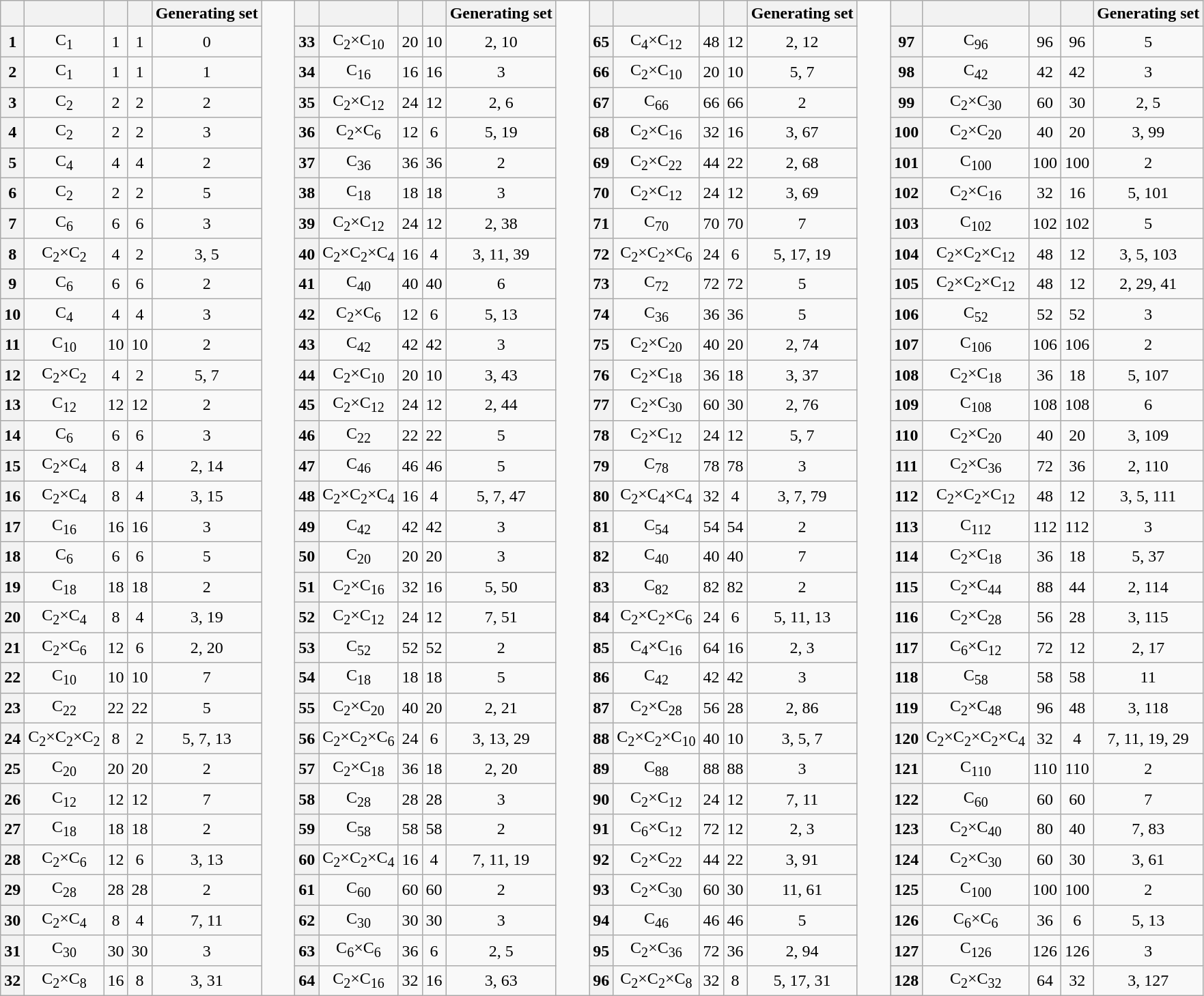<table class="wikitable" style="text-align:center" cellpadding="2">
<tr>
<th></th>
<th></th>
<th></th>
<th></th>
<th>Generating set</th>
<td width="25" rowspan="33"> </td>
<th></th>
<th></th>
<th></th>
<th></th>
<th>Generating set</th>
<td width="25" rowspan="33"> </td>
<th></th>
<th></th>
<th></th>
<th></th>
<th>Generating set</th>
<td width="25" rowspan="33"> </td>
<th></th>
<th></th>
<th></th>
<th></th>
<th>Generating set</th>
</tr>
<tr>
<th>1</th>
<td>C<sub>1</sub></td>
<td>1</td>
<td>1</td>
<td>0</td>
<th>33</th>
<td>C<sub>2</sub>×C<sub>10</sub></td>
<td>20</td>
<td>10</td>
<td>2, 10</td>
<th>65</th>
<td>C<sub>4</sub>×C<sub>12</sub></td>
<td>48</td>
<td>12</td>
<td>2, 12</td>
<th>97</th>
<td>C<sub>96</sub></td>
<td>96</td>
<td>96</td>
<td>5</td>
</tr>
<tr>
<th>2</th>
<td>C<sub>1</sub></td>
<td>1</td>
<td>1</td>
<td>1</td>
<th>34</th>
<td>C<sub>16</sub></td>
<td>16</td>
<td>16</td>
<td>3</td>
<th>66</th>
<td>C<sub>2</sub>×C<sub>10</sub></td>
<td>20</td>
<td>10</td>
<td>5, 7</td>
<th>98</th>
<td>C<sub>42</sub></td>
<td>42</td>
<td>42</td>
<td>3</td>
</tr>
<tr>
<th>3</th>
<td>C<sub>2</sub></td>
<td>2</td>
<td>2</td>
<td>2</td>
<th>35</th>
<td>C<sub>2</sub>×C<sub>12</sub></td>
<td>24</td>
<td>12</td>
<td>2, 6</td>
<th>67</th>
<td>C<sub>66</sub></td>
<td>66</td>
<td>66</td>
<td>2</td>
<th>99</th>
<td>C<sub>2</sub>×C<sub>30</sub></td>
<td>60</td>
<td>30</td>
<td>2, 5</td>
</tr>
<tr>
<th>4</th>
<td>C<sub>2</sub></td>
<td>2</td>
<td>2</td>
<td>3</td>
<th>36</th>
<td>C<sub>2</sub>×C<sub>6</sub></td>
<td>12</td>
<td>6</td>
<td>5, 19</td>
<th>68</th>
<td>C<sub>2</sub>×C<sub>16</sub></td>
<td>32</td>
<td>16</td>
<td>3, 67</td>
<th>100</th>
<td>C<sub>2</sub>×C<sub>20</sub></td>
<td>40</td>
<td>20</td>
<td>3, 99</td>
</tr>
<tr>
<th>5</th>
<td>C<sub>4</sub></td>
<td>4</td>
<td>4</td>
<td>2</td>
<th>37</th>
<td>C<sub>36</sub></td>
<td>36</td>
<td>36</td>
<td>2</td>
<th>69</th>
<td>C<sub>2</sub>×C<sub>22</sub></td>
<td>44</td>
<td>22</td>
<td>2, 68</td>
<th>101</th>
<td>C<sub>100</sub></td>
<td>100</td>
<td>100</td>
<td>2</td>
</tr>
<tr>
<th>6</th>
<td>C<sub>2</sub></td>
<td>2</td>
<td>2</td>
<td>5</td>
<th>38</th>
<td>C<sub>18</sub></td>
<td>18</td>
<td>18</td>
<td>3</td>
<th>70</th>
<td>C<sub>2</sub>×C<sub>12</sub></td>
<td>24</td>
<td>12</td>
<td>3, 69</td>
<th>102</th>
<td>C<sub>2</sub>×C<sub>16</sub></td>
<td>32</td>
<td>16</td>
<td>5, 101</td>
</tr>
<tr>
<th>7</th>
<td>C<sub>6</sub></td>
<td>6</td>
<td>6</td>
<td>3</td>
<th>39</th>
<td>C<sub>2</sub>×C<sub>12</sub></td>
<td>24</td>
<td>12</td>
<td>2, 38</td>
<th>71</th>
<td>C<sub>70</sub></td>
<td>70</td>
<td>70</td>
<td>7</td>
<th>103</th>
<td>C<sub>102</sub></td>
<td>102</td>
<td>102</td>
<td>5</td>
</tr>
<tr>
<th>8</th>
<td>C<sub>2</sub>×C<sub>2</sub></td>
<td>4</td>
<td>2</td>
<td>3, 5</td>
<th>40</th>
<td>C<sub>2</sub>×C<sub>2</sub>×C<sub>4</sub></td>
<td>16</td>
<td>4</td>
<td>3, 11, 39</td>
<th>72</th>
<td>C<sub>2</sub>×C<sub>2</sub>×C<sub>6</sub></td>
<td>24</td>
<td>6</td>
<td>5, 17, 19</td>
<th>104</th>
<td>C<sub>2</sub>×C<sub>2</sub>×C<sub>12</sub></td>
<td>48</td>
<td>12</td>
<td>3, 5, 103</td>
</tr>
<tr>
<th>9</th>
<td>C<sub>6</sub></td>
<td>6</td>
<td>6</td>
<td>2</td>
<th>41</th>
<td>C<sub>40</sub></td>
<td>40</td>
<td>40</td>
<td>6</td>
<th>73</th>
<td>C<sub>72</sub></td>
<td>72</td>
<td>72</td>
<td>5</td>
<th>105</th>
<td>C<sub>2</sub>×C<sub>2</sub>×C<sub>12</sub></td>
<td>48</td>
<td>12</td>
<td>2, 29, 41</td>
</tr>
<tr>
<th>10</th>
<td>C<sub>4</sub></td>
<td>4</td>
<td>4</td>
<td>3</td>
<th>42</th>
<td>C<sub>2</sub>×C<sub>6</sub></td>
<td>12</td>
<td>6</td>
<td>5, 13</td>
<th>74</th>
<td>C<sub>36</sub></td>
<td>36</td>
<td>36</td>
<td>5</td>
<th>106</th>
<td>C<sub>52</sub></td>
<td>52</td>
<td>52</td>
<td>3</td>
</tr>
<tr>
<th>11</th>
<td>C<sub>10</sub></td>
<td>10</td>
<td>10</td>
<td>2</td>
<th>43</th>
<td>C<sub>42</sub></td>
<td>42</td>
<td>42</td>
<td>3</td>
<th>75</th>
<td>C<sub>2</sub>×C<sub>20</sub></td>
<td>40</td>
<td>20</td>
<td>2, 74</td>
<th>107</th>
<td>C<sub>106</sub></td>
<td>106</td>
<td>106</td>
<td>2</td>
</tr>
<tr>
<th>12</th>
<td>C<sub>2</sub>×C<sub>2</sub></td>
<td>4</td>
<td>2</td>
<td>5, 7</td>
<th>44</th>
<td>C<sub>2</sub>×C<sub>10</sub></td>
<td>20</td>
<td>10</td>
<td>3, 43</td>
<th>76</th>
<td>C<sub>2</sub>×C<sub>18</sub></td>
<td>36</td>
<td>18</td>
<td>3, 37</td>
<th>108</th>
<td>C<sub>2</sub>×C<sub>18</sub></td>
<td>36</td>
<td>18</td>
<td>5, 107</td>
</tr>
<tr>
<th>13</th>
<td>C<sub>12</sub></td>
<td>12</td>
<td>12</td>
<td>2</td>
<th>45</th>
<td>C<sub>2</sub>×C<sub>12</sub></td>
<td>24</td>
<td>12</td>
<td>2, 44</td>
<th>77</th>
<td>C<sub>2</sub>×C<sub>30</sub></td>
<td>60</td>
<td>30</td>
<td>2, 76</td>
<th>109</th>
<td>C<sub>108</sub></td>
<td>108</td>
<td>108</td>
<td>6</td>
</tr>
<tr>
<th>14</th>
<td>C<sub>6</sub></td>
<td>6</td>
<td>6</td>
<td>3</td>
<th>46</th>
<td>C<sub>22</sub></td>
<td>22</td>
<td>22</td>
<td>5</td>
<th>78</th>
<td>C<sub>2</sub>×C<sub>12</sub></td>
<td>24</td>
<td>12</td>
<td>5, 7</td>
<th>110</th>
<td>C<sub>2</sub>×C<sub>20</sub></td>
<td>40</td>
<td>20</td>
<td>3, 109</td>
</tr>
<tr>
<th>15</th>
<td>C<sub>2</sub>×C<sub>4</sub></td>
<td>8</td>
<td>4</td>
<td>2, 14</td>
<th>47</th>
<td>C<sub>46</sub></td>
<td>46</td>
<td>46</td>
<td>5</td>
<th>79</th>
<td>C<sub>78</sub></td>
<td>78</td>
<td>78</td>
<td>3</td>
<th>111</th>
<td>C<sub>2</sub>×C<sub>36</sub></td>
<td>72</td>
<td>36</td>
<td>2, 110</td>
</tr>
<tr>
<th>16</th>
<td>C<sub>2</sub>×C<sub>4</sub></td>
<td>8</td>
<td>4</td>
<td>3, 15</td>
<th>48</th>
<td>C<sub>2</sub>×C<sub>2</sub>×C<sub>4</sub></td>
<td>16</td>
<td>4</td>
<td>5, 7, 47</td>
<th>80</th>
<td>C<sub>2</sub>×C<sub>4</sub>×C<sub>4</sub></td>
<td>32</td>
<td>4</td>
<td>3, 7, 79</td>
<th>112</th>
<td>C<sub>2</sub>×C<sub>2</sub>×C<sub>12</sub></td>
<td>48</td>
<td>12</td>
<td>3, 5, 111</td>
</tr>
<tr>
<th>17</th>
<td>C<sub>16</sub></td>
<td>16</td>
<td>16</td>
<td>3</td>
<th>49</th>
<td>C<sub>42</sub></td>
<td>42</td>
<td>42</td>
<td>3</td>
<th>81</th>
<td>C<sub>54</sub></td>
<td>54</td>
<td>54</td>
<td>2</td>
<th>113</th>
<td>C<sub>112</sub></td>
<td>112</td>
<td>112</td>
<td>3</td>
</tr>
<tr>
<th>18</th>
<td>C<sub>6</sub></td>
<td>6</td>
<td>6</td>
<td>5</td>
<th>50</th>
<td>C<sub>20</sub></td>
<td>20</td>
<td>20</td>
<td>3</td>
<th>82</th>
<td>C<sub>40</sub></td>
<td>40</td>
<td>40</td>
<td>7</td>
<th>114</th>
<td>C<sub>2</sub>×C<sub>18</sub></td>
<td>36</td>
<td>18</td>
<td>5, 37</td>
</tr>
<tr>
<th>19</th>
<td>C<sub>18</sub></td>
<td>18</td>
<td>18</td>
<td>2</td>
<th>51</th>
<td>C<sub>2</sub>×C<sub>16</sub></td>
<td>32</td>
<td>16</td>
<td>5, 50</td>
<th>83</th>
<td>C<sub>82</sub></td>
<td>82</td>
<td>82</td>
<td>2</td>
<th>115</th>
<td>C<sub>2</sub>×C<sub>44</sub></td>
<td>88</td>
<td>44</td>
<td>2, 114</td>
</tr>
<tr>
<th>20</th>
<td>C<sub>2</sub>×C<sub>4</sub></td>
<td>8</td>
<td>4</td>
<td>3, 19</td>
<th>52</th>
<td>C<sub>2</sub>×C<sub>12</sub></td>
<td>24</td>
<td>12</td>
<td>7, 51</td>
<th>84</th>
<td>C<sub>2</sub>×C<sub>2</sub>×C<sub>6</sub></td>
<td>24</td>
<td>6</td>
<td>5, 11, 13</td>
<th>116</th>
<td>C<sub>2</sub>×C<sub>28</sub></td>
<td>56</td>
<td>28</td>
<td>3, 115</td>
</tr>
<tr>
<th>21</th>
<td>C<sub>2</sub>×C<sub>6</sub></td>
<td>12</td>
<td>6</td>
<td>2, 20</td>
<th>53</th>
<td>C<sub>52</sub></td>
<td>52</td>
<td>52</td>
<td>2</td>
<th>85</th>
<td>C<sub>4</sub>×C<sub>16</sub></td>
<td>64</td>
<td>16</td>
<td>2, 3</td>
<th>117</th>
<td>C<sub>6</sub>×C<sub>12</sub></td>
<td>72</td>
<td>12</td>
<td>2, 17</td>
</tr>
<tr>
<th>22</th>
<td>C<sub>10</sub></td>
<td>10</td>
<td>10</td>
<td>7</td>
<th>54</th>
<td>C<sub>18</sub></td>
<td>18</td>
<td>18</td>
<td>5</td>
<th>86</th>
<td>C<sub>42</sub></td>
<td>42</td>
<td>42</td>
<td>3</td>
<th>118</th>
<td>C<sub>58</sub></td>
<td>58</td>
<td>58</td>
<td>11</td>
</tr>
<tr>
<th>23</th>
<td>C<sub>22</sub></td>
<td>22</td>
<td>22</td>
<td>5</td>
<th>55</th>
<td>C<sub>2</sub>×C<sub>20</sub></td>
<td>40</td>
<td>20</td>
<td>2, 21</td>
<th>87</th>
<td>C<sub>2</sub>×C<sub>28</sub></td>
<td>56</td>
<td>28</td>
<td>2, 86</td>
<th>119</th>
<td>C<sub>2</sub>×C<sub>48</sub></td>
<td>96</td>
<td>48</td>
<td>3, 118</td>
</tr>
<tr>
<th>24</th>
<td>C<sub>2</sub>×C<sub>2</sub>×C<sub>2</sub></td>
<td>8</td>
<td>2</td>
<td>5, 7, 13</td>
<th>56</th>
<td>C<sub>2</sub>×C<sub>2</sub>×C<sub>6</sub></td>
<td>24</td>
<td>6</td>
<td>3, 13, 29</td>
<th>88</th>
<td>C<sub>2</sub>×C<sub>2</sub>×C<sub>10</sub></td>
<td>40</td>
<td>10</td>
<td>3, 5, 7</td>
<th>120</th>
<td>C<sub>2</sub>×C<sub>2</sub>×C<sub>2</sub>×C<sub>4</sub></td>
<td>32</td>
<td>4</td>
<td>7, 11, 19, 29</td>
</tr>
<tr>
<th>25</th>
<td>C<sub>20</sub></td>
<td>20</td>
<td>20</td>
<td>2</td>
<th>57</th>
<td>C<sub>2</sub>×C<sub>18</sub></td>
<td>36</td>
<td>18</td>
<td>2, 20</td>
<th>89</th>
<td>C<sub>88</sub></td>
<td>88</td>
<td>88</td>
<td>3</td>
<th>121</th>
<td>C<sub>110</sub></td>
<td>110</td>
<td>110</td>
<td>2</td>
</tr>
<tr>
<th>26</th>
<td>C<sub>12</sub></td>
<td>12</td>
<td>12</td>
<td>7</td>
<th>58</th>
<td>C<sub>28</sub></td>
<td>28</td>
<td>28</td>
<td>3</td>
<th>90</th>
<td>C<sub>2</sub>×C<sub>12</sub></td>
<td>24</td>
<td>12</td>
<td>7, 11</td>
<th>122</th>
<td>C<sub>60</sub></td>
<td>60</td>
<td>60</td>
<td>7</td>
</tr>
<tr>
<th>27</th>
<td>C<sub>18</sub></td>
<td>18</td>
<td>18</td>
<td>2</td>
<th>59</th>
<td>C<sub>58</sub></td>
<td>58</td>
<td>58</td>
<td>2</td>
<th>91</th>
<td>C<sub>6</sub>×C<sub>12</sub></td>
<td>72</td>
<td>12</td>
<td>2, 3</td>
<th>123</th>
<td>C<sub>2</sub>×C<sub>40</sub></td>
<td>80</td>
<td>40</td>
<td>7, 83</td>
</tr>
<tr>
<th>28</th>
<td>C<sub>2</sub>×C<sub>6</sub></td>
<td>12</td>
<td>6</td>
<td>3, 13</td>
<th>60</th>
<td>C<sub>2</sub>×C<sub>2</sub>×C<sub>4</sub></td>
<td>16</td>
<td>4</td>
<td>7, 11, 19</td>
<th>92</th>
<td>C<sub>2</sub>×C<sub>22</sub></td>
<td>44</td>
<td>22</td>
<td>3, 91</td>
<th>124</th>
<td>C<sub>2</sub>×C<sub>30</sub></td>
<td>60</td>
<td>30</td>
<td>3, 61</td>
</tr>
<tr>
<th>29</th>
<td>C<sub>28</sub></td>
<td>28</td>
<td>28</td>
<td>2</td>
<th>61</th>
<td>C<sub>60</sub></td>
<td>60</td>
<td>60</td>
<td>2</td>
<th>93</th>
<td>C<sub>2</sub>×C<sub>30</sub></td>
<td>60</td>
<td>30</td>
<td>11, 61</td>
<th>125</th>
<td>C<sub>100</sub></td>
<td>100</td>
<td>100</td>
<td>2</td>
</tr>
<tr>
<th>30</th>
<td>C<sub>2</sub>×C<sub>4</sub></td>
<td>8</td>
<td>4</td>
<td>7, 11</td>
<th>62</th>
<td>C<sub>30</sub></td>
<td>30</td>
<td>30</td>
<td>3</td>
<th>94</th>
<td>C<sub>46</sub></td>
<td>46</td>
<td>46</td>
<td>5</td>
<th>126</th>
<td>C<sub>6</sub>×C<sub>6</sub></td>
<td>36</td>
<td>6</td>
<td>5, 13</td>
</tr>
<tr>
<th>31</th>
<td>C<sub>30</sub></td>
<td>30</td>
<td>30</td>
<td>3</td>
<th>63</th>
<td>C<sub>6</sub>×C<sub>6</sub></td>
<td>36</td>
<td>6</td>
<td>2, 5</td>
<th>95</th>
<td>C<sub>2</sub>×C<sub>36</sub></td>
<td>72</td>
<td>36</td>
<td>2, 94</td>
<th>127</th>
<td>C<sub>126</sub></td>
<td>126</td>
<td>126</td>
<td>3</td>
</tr>
<tr>
<th>32</th>
<td>C<sub>2</sub>×C<sub>8</sub></td>
<td>16</td>
<td>8</td>
<td>3, 31</td>
<th>64</th>
<td>C<sub>2</sub>×C<sub>16</sub></td>
<td>32</td>
<td>16</td>
<td>3, 63</td>
<th>96</th>
<td>C<sub>2</sub>×C<sub>2</sub>×C<sub>8</sub></td>
<td>32</td>
<td>8</td>
<td>5, 17, 31</td>
<th>128</th>
<td>C<sub>2</sub>×C<sub>32</sub></td>
<td>64</td>
<td>32</td>
<td>3, 127</td>
</tr>
</table>
